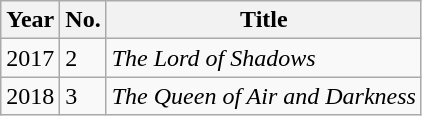<table class="wikitable sortable">
<tr>
<th>Year</th>
<th>No.</th>
<th>Title</th>
</tr>
<tr>
<td>2017</td>
<td>2</td>
<td><em>The Lord of Shadows</em></td>
</tr>
<tr>
<td>2018</td>
<td>3</td>
<td><em>The Queen of Air and Darkness</em></td>
</tr>
</table>
